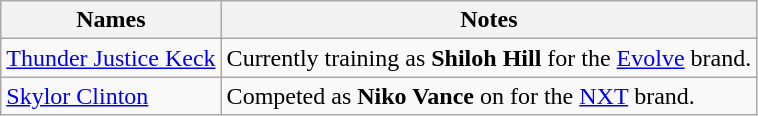<table class="wikitable sortable">
<tr>
<th>Names</th>
<th>Notes</th>
</tr>
<tr>
<td><a href='#'>Thunder Justice Keck</a></td>
<td>Currently training as <strong>Shiloh Hill</strong> for the <a href='#'>Evolve</a> brand.</td>
</tr>
<tr>
<td><a href='#'>Skylor Clinton</a></td>
<td>Competed as <strong>Niko Vance</strong> on for the <a href='#'>NXT</a> brand.</td>
</tr>
</table>
